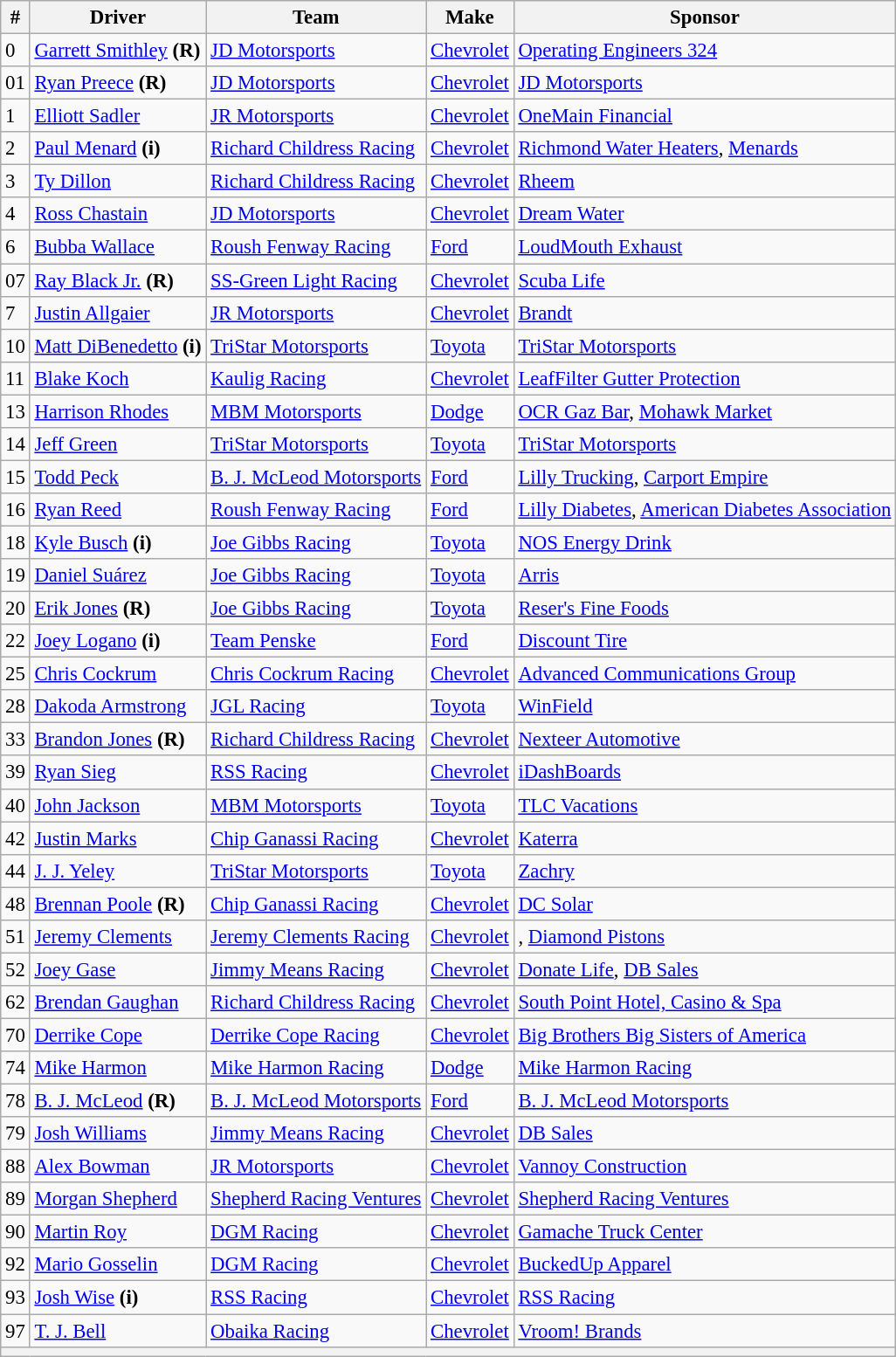<table class="wikitable" style="font-size:95%">
<tr>
<th>#</th>
<th>Driver</th>
<th>Team</th>
<th>Make</th>
<th>Sponsor</th>
</tr>
<tr>
<td>0</td>
<td><a href='#'>Garrett Smithley</a> <strong>(R)</strong></td>
<td><a href='#'>JD Motorsports</a></td>
<td><a href='#'>Chevrolet</a></td>
<td><a href='#'>Operating Engineers 324</a></td>
</tr>
<tr>
<td>01</td>
<td><a href='#'>Ryan Preece</a> <strong>(R)</strong></td>
<td><a href='#'>JD Motorsports</a></td>
<td><a href='#'>Chevrolet</a></td>
<td><a href='#'>JD Motorsports</a></td>
</tr>
<tr>
<td>1</td>
<td><a href='#'>Elliott Sadler</a></td>
<td><a href='#'>JR Motorsports</a></td>
<td><a href='#'>Chevrolet</a></td>
<td><a href='#'>OneMain Financial</a></td>
</tr>
<tr>
<td>2</td>
<td><a href='#'>Paul Menard</a> <strong>(i)</strong></td>
<td><a href='#'>Richard Childress Racing</a></td>
<td><a href='#'>Chevrolet</a></td>
<td><a href='#'>Richmond Water Heaters</a>, <a href='#'>Menards</a></td>
</tr>
<tr>
<td>3</td>
<td><a href='#'>Ty Dillon</a></td>
<td><a href='#'>Richard Childress Racing</a></td>
<td><a href='#'>Chevrolet</a></td>
<td><a href='#'>Rheem</a></td>
</tr>
<tr>
<td>4</td>
<td><a href='#'>Ross Chastain</a></td>
<td><a href='#'>JD Motorsports</a></td>
<td><a href='#'>Chevrolet</a></td>
<td><a href='#'>Dream Water</a></td>
</tr>
<tr>
<td>6</td>
<td><a href='#'>Bubba Wallace</a></td>
<td><a href='#'>Roush Fenway Racing</a></td>
<td><a href='#'>Ford</a></td>
<td><a href='#'>LoudMouth Exhaust</a></td>
</tr>
<tr>
<td>07</td>
<td><a href='#'>Ray Black Jr.</a> <strong>(R)</strong></td>
<td><a href='#'>SS-Green Light Racing</a></td>
<td><a href='#'>Chevrolet</a></td>
<td><a href='#'>Scuba Life</a></td>
</tr>
<tr>
<td>7</td>
<td><a href='#'>Justin Allgaier</a></td>
<td><a href='#'>JR Motorsports</a></td>
<td><a href='#'>Chevrolet</a></td>
<td><a href='#'>Brandt</a></td>
</tr>
<tr>
<td>10</td>
<td><a href='#'>Matt DiBenedetto</a> <strong>(i)</strong></td>
<td><a href='#'>TriStar Motorsports</a></td>
<td><a href='#'>Toyota</a></td>
<td><a href='#'>TriStar Motorsports</a></td>
</tr>
<tr>
<td>11</td>
<td><a href='#'>Blake Koch</a></td>
<td><a href='#'>Kaulig Racing</a></td>
<td><a href='#'>Chevrolet</a></td>
<td><a href='#'>LeafFilter Gutter Protection</a></td>
</tr>
<tr>
<td>13</td>
<td><a href='#'>Harrison Rhodes</a></td>
<td><a href='#'>MBM Motorsports</a></td>
<td><a href='#'>Dodge</a></td>
<td><a href='#'>OCR Gaz Bar</a>, <a href='#'>Mohawk Market</a></td>
</tr>
<tr>
<td>14</td>
<td><a href='#'>Jeff Green</a></td>
<td><a href='#'>TriStar Motorsports</a></td>
<td><a href='#'>Toyota</a></td>
<td><a href='#'>TriStar Motorsports</a></td>
</tr>
<tr>
<td>15</td>
<td><a href='#'>Todd Peck</a></td>
<td><a href='#'>B. J. McLeod Motorsports</a></td>
<td><a href='#'>Ford</a></td>
<td><a href='#'>Lilly Trucking</a>, <a href='#'>Carport Empire</a></td>
</tr>
<tr>
<td>16</td>
<td><a href='#'>Ryan Reed</a></td>
<td><a href='#'>Roush Fenway Racing</a></td>
<td><a href='#'>Ford</a></td>
<td><a href='#'>Lilly Diabetes</a>, <a href='#'>American Diabetes Association</a></td>
</tr>
<tr>
<td>18</td>
<td><a href='#'>Kyle Busch</a> <strong>(i)</strong></td>
<td><a href='#'>Joe Gibbs Racing</a></td>
<td><a href='#'>Toyota</a></td>
<td><a href='#'>NOS Energy Drink</a></td>
</tr>
<tr>
<td>19</td>
<td><a href='#'>Daniel Suárez</a></td>
<td><a href='#'>Joe Gibbs Racing</a></td>
<td><a href='#'>Toyota</a></td>
<td><a href='#'>Arris</a></td>
</tr>
<tr>
<td>20</td>
<td><a href='#'>Erik Jones</a> <strong>(R)</strong></td>
<td><a href='#'>Joe Gibbs Racing</a></td>
<td><a href='#'>Toyota</a></td>
<td><a href='#'>Reser's Fine Foods</a></td>
</tr>
<tr>
<td>22</td>
<td><a href='#'>Joey Logano</a> <strong>(i)</strong></td>
<td><a href='#'>Team Penske</a></td>
<td><a href='#'>Ford</a></td>
<td><a href='#'>Discount Tire</a></td>
</tr>
<tr>
<td>25</td>
<td><a href='#'>Chris Cockrum</a></td>
<td><a href='#'>Chris Cockrum Racing</a></td>
<td><a href='#'>Chevrolet</a></td>
<td><a href='#'>Advanced Communications Group</a></td>
</tr>
<tr>
<td>28</td>
<td><a href='#'>Dakoda Armstrong</a></td>
<td><a href='#'>JGL Racing</a></td>
<td><a href='#'>Toyota</a></td>
<td><a href='#'>WinField</a></td>
</tr>
<tr>
<td>33</td>
<td><a href='#'>Brandon Jones</a> <strong>(R)</strong></td>
<td><a href='#'>Richard Childress Racing</a></td>
<td><a href='#'>Chevrolet</a></td>
<td><a href='#'>Nexteer Automotive</a></td>
</tr>
<tr>
<td>39</td>
<td><a href='#'>Ryan Sieg</a></td>
<td><a href='#'>RSS Racing</a></td>
<td><a href='#'>Chevrolet</a></td>
<td><a href='#'>iDashBoards</a></td>
</tr>
<tr>
<td>40</td>
<td><a href='#'>John Jackson</a></td>
<td><a href='#'>MBM Motorsports</a></td>
<td><a href='#'>Toyota</a></td>
<td><a href='#'>TLC Vacations</a></td>
</tr>
<tr>
<td>42</td>
<td><a href='#'>Justin Marks</a></td>
<td><a href='#'>Chip Ganassi Racing</a></td>
<td><a href='#'>Chevrolet</a></td>
<td><a href='#'>Katerra</a></td>
</tr>
<tr>
<td>44</td>
<td><a href='#'>J. J. Yeley</a></td>
<td><a href='#'>TriStar Motorsports</a></td>
<td><a href='#'>Toyota</a></td>
<td><a href='#'>Zachry</a></td>
</tr>
<tr>
<td>48</td>
<td><a href='#'>Brennan Poole</a> <strong>(R)</strong></td>
<td><a href='#'>Chip Ganassi Racing</a></td>
<td><a href='#'>Chevrolet</a></td>
<td><a href='#'>DC Solar</a></td>
</tr>
<tr>
<td>51</td>
<td><a href='#'>Jeremy Clements</a></td>
<td><a href='#'>Jeremy Clements Racing</a></td>
<td><a href='#'>Chevrolet</a></td>
<td>, <a href='#'>Diamond Pistons</a></td>
</tr>
<tr>
<td>52</td>
<td><a href='#'>Joey Gase</a></td>
<td><a href='#'>Jimmy Means Racing</a></td>
<td><a href='#'>Chevrolet</a></td>
<td><a href='#'>Donate Life</a>, <a href='#'>DB Sales</a></td>
</tr>
<tr>
<td>62</td>
<td><a href='#'>Brendan Gaughan</a></td>
<td><a href='#'>Richard Childress Racing</a></td>
<td><a href='#'>Chevrolet</a></td>
<td><a href='#'>South Point Hotel, Casino & Spa</a></td>
</tr>
<tr>
<td>70</td>
<td><a href='#'>Derrike Cope</a></td>
<td><a href='#'>Derrike Cope Racing</a></td>
<td><a href='#'>Chevrolet</a></td>
<td><a href='#'>Big Brothers Big Sisters of America</a></td>
</tr>
<tr>
<td>74</td>
<td><a href='#'>Mike Harmon</a></td>
<td><a href='#'>Mike Harmon Racing</a></td>
<td><a href='#'>Dodge</a></td>
<td><a href='#'>Mike Harmon Racing</a></td>
</tr>
<tr>
<td>78</td>
<td><a href='#'>B. J. McLeod</a> <strong>(R)</strong></td>
<td><a href='#'>B. J. McLeod Motorsports</a></td>
<td><a href='#'>Ford</a></td>
<td><a href='#'>B. J. McLeod Motorsports</a></td>
</tr>
<tr>
<td>79</td>
<td><a href='#'>Josh Williams</a></td>
<td><a href='#'>Jimmy Means Racing</a></td>
<td><a href='#'>Chevrolet</a></td>
<td><a href='#'>DB Sales</a></td>
</tr>
<tr>
<td>88</td>
<td><a href='#'>Alex Bowman</a></td>
<td><a href='#'>JR Motorsports</a></td>
<td><a href='#'>Chevrolet</a></td>
<td><a href='#'>Vannoy Construction</a></td>
</tr>
<tr>
<td>89</td>
<td><a href='#'>Morgan Shepherd</a></td>
<td><a href='#'>Shepherd Racing Ventures</a></td>
<td><a href='#'>Chevrolet</a></td>
<td><a href='#'>Shepherd Racing Ventures</a></td>
</tr>
<tr>
<td>90</td>
<td><a href='#'>Martin Roy</a></td>
<td><a href='#'>DGM Racing</a></td>
<td><a href='#'>Chevrolet</a></td>
<td><a href='#'>Gamache Truck Center</a></td>
</tr>
<tr>
<td>92</td>
<td><a href='#'>Mario Gosselin</a></td>
<td><a href='#'>DGM Racing</a></td>
<td><a href='#'>Chevrolet</a></td>
<td><a href='#'>BuckedUp Apparel</a></td>
</tr>
<tr>
<td>93</td>
<td><a href='#'>Josh Wise</a> <strong>(i)</strong></td>
<td><a href='#'>RSS Racing</a></td>
<td><a href='#'>Chevrolet</a></td>
<td><a href='#'>RSS Racing</a></td>
</tr>
<tr>
<td>97</td>
<td><a href='#'>T. J. Bell</a></td>
<td><a href='#'>Obaika Racing</a></td>
<td><a href='#'>Chevrolet</a></td>
<td><a href='#'>Vroom! Brands</a></td>
</tr>
<tr>
<th colspan="5"></th>
</tr>
</table>
